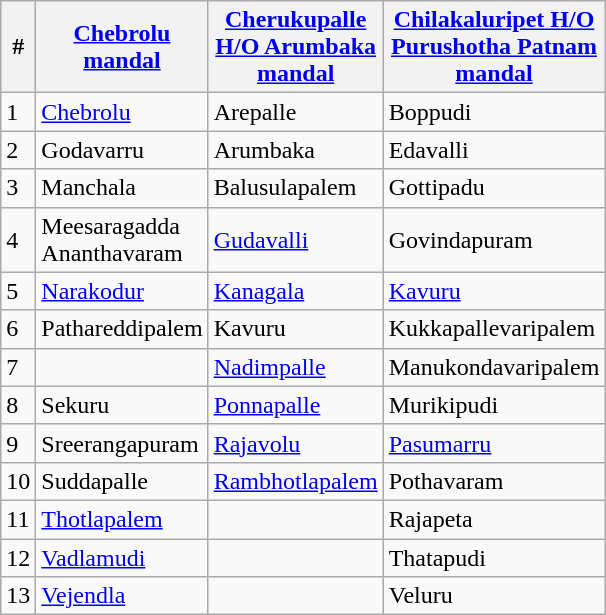<table class="wikitable" width="400pt">
<tr>
<th>#</th>
<th><a href='#'>Chebrolu mandal</a></th>
<th><a href='#'>Cherukupalle H/O Arumbaka  mandal</a></th>
<th><a href='#'>Chilakaluripet H/O Purushotha Patnam mandal</a></th>
</tr>
<tr>
<td>1</td>
<td><a href='#'>Chebrolu</a></td>
<td>Arepalle</td>
<td>Boppudi</td>
</tr>
<tr>
<td>2</td>
<td>Godavarru</td>
<td>Arumbaka</td>
<td>Edavalli</td>
</tr>
<tr>
<td>3</td>
<td>Manchala</td>
<td>Balusulapalem</td>
<td>Gottipadu</td>
</tr>
<tr>
<td>4</td>
<td>Meesaragadda Ananthavaram</td>
<td><a href='#'>Gudavalli</a></td>
<td>Govindapuram</td>
</tr>
<tr>
<td>5</td>
<td><a href='#'>Narakodur</a></td>
<td><a href='#'>Kanagala</a></td>
<td><a href='#'>Kavuru</a></td>
</tr>
<tr>
<td>6</td>
<td>Pathareddipalem</td>
<td>Kavuru</td>
<td>Kukkapallevaripalem</td>
</tr>
<tr>
<td>7</td>
<td></td>
<td><a href='#'>Nadimpalle</a></td>
<td>Manukondavaripalem</td>
</tr>
<tr>
<td>8</td>
<td>Sekuru</td>
<td><a href='#'>Ponnapalle</a></td>
<td>Murikipudi</td>
</tr>
<tr>
<td>9</td>
<td>Sreerangapuram</td>
<td><a href='#'>Rajavolu</a></td>
<td><a href='#'>Pasumarru</a></td>
</tr>
<tr>
<td>10</td>
<td>Suddapalle</td>
<td><a href='#'>Rambhotlapalem</a></td>
<td>Pothavaram</td>
</tr>
<tr>
<td>11</td>
<td><a href='#'>Thotlapalem</a></td>
<td></td>
<td>Rajapeta</td>
</tr>
<tr>
<td>12</td>
<td><a href='#'>Vadlamudi</a></td>
<td></td>
<td>Thatapudi</td>
</tr>
<tr>
<td>13</td>
<td><a href='#'>Vejendla</a></td>
<td></td>
<td>Veluru</td>
</tr>
</table>
